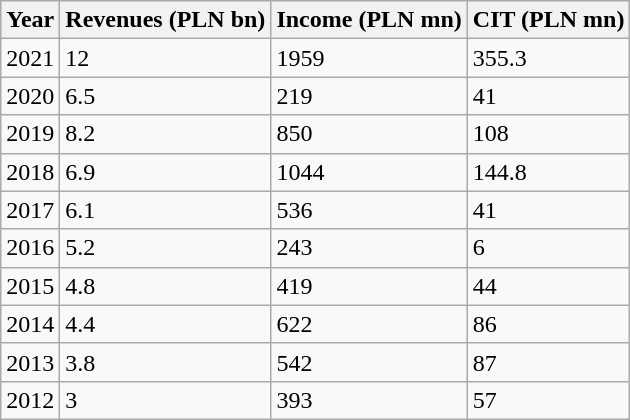<table class="wikitable">
<tr>
<th>Year</th>
<th>Revenues   (PLN bn)</th>
<th>Income   (PLN mn)</th>
<th>CIT (PLN mn)</th>
</tr>
<tr>
<td>2021</td>
<td>12</td>
<td>1959</td>
<td>355.3</td>
</tr>
<tr>
<td>2020</td>
<td>6.5</td>
<td>219</td>
<td>41</td>
</tr>
<tr>
<td>2019</td>
<td>8.2</td>
<td>850</td>
<td>108</td>
</tr>
<tr>
<td>2018</td>
<td>6.9</td>
<td>1044</td>
<td>144.8</td>
</tr>
<tr>
<td>2017</td>
<td>6.1</td>
<td>536</td>
<td>41</td>
</tr>
<tr>
<td>2016</td>
<td>5.2</td>
<td>243</td>
<td>6</td>
</tr>
<tr>
<td>2015</td>
<td>4.8</td>
<td>419</td>
<td>44</td>
</tr>
<tr>
<td>2014</td>
<td>4.4</td>
<td>622</td>
<td>86</td>
</tr>
<tr>
<td>2013</td>
<td>3.8</td>
<td>542</td>
<td>87</td>
</tr>
<tr>
<td>2012</td>
<td>3</td>
<td>393</td>
<td>57</td>
</tr>
</table>
